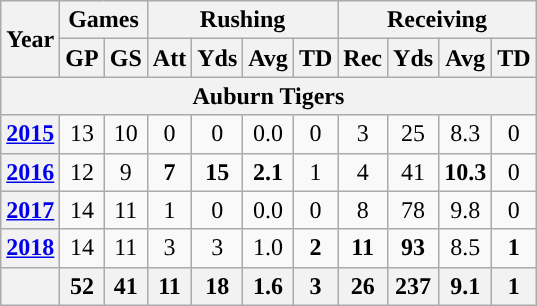<table class="wikitable" style="text-align:center;">
<tr>
<th rowspan="2">Year</th>
<th colspan="2">Games</th>
<th colspan="4">Rushing</th>
<th colspan="5">Receiving</th>
</tr>
<tr>
<th>GP</th>
<th>GS</th>
<th>Att</th>
<th>Yds</th>
<th>Avg</th>
<th>TD</th>
<th>Rec</th>
<th>Yds</th>
<th>Avg</th>
<th>TD</th>
</tr>
<tr>
<th colspan="12">Auburn Tigers</th>
</tr>
<tr>
<th><a href='#'>2015</a></th>
<td>13</td>
<td>10</td>
<td>0</td>
<td>0</td>
<td>0.0</td>
<td>0</td>
<td>3</td>
<td>25</td>
<td>8.3</td>
<td>0</td>
</tr>
<tr>
<th><a href='#'>2016</a></th>
<td>12</td>
<td>9</td>
<td><strong>7</strong></td>
<td><strong>15</strong></td>
<td><strong>2.1</strong></td>
<td>1</td>
<td>4</td>
<td>41</td>
<td><strong>10.3</strong></td>
<td>0</td>
</tr>
<tr>
<th><a href='#'>2017</a></th>
<td>14</td>
<td>11</td>
<td>1</td>
<td>0</td>
<td>0.0</td>
<td>0</td>
<td>8</td>
<td>78</td>
<td>9.8</td>
<td>0</td>
</tr>
<tr>
<th><a href='#'>2018</a></th>
<td>14</td>
<td>11</td>
<td>3</td>
<td>3</td>
<td>1.0</td>
<td><strong>2</strong></td>
<td><strong>11</strong></td>
<td><strong>93</strong></td>
<td>8.5</td>
<td><strong>1</strong></td>
</tr>
<tr>
<th></th>
<th>52</th>
<th>41</th>
<th>11</th>
<th>18</th>
<th>1.6</th>
<th>3</th>
<th>26</th>
<th>237</th>
<th>9.1</th>
<th>1</th>
</tr>
</table>
